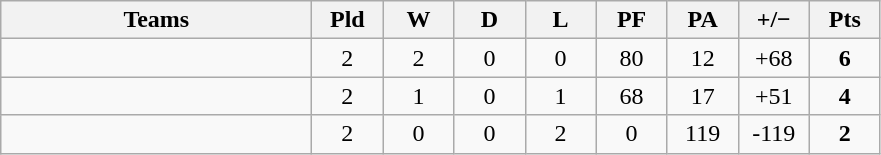<table class="wikitable" style="text-align: center;">
<tr>
<th width="200">Teams</th>
<th width="40">Pld</th>
<th width="40">W</th>
<th width="40">D</th>
<th width="40">L</th>
<th width="40">PF</th>
<th width="40">PA</th>
<th width="40">+/−</th>
<th width="40">Pts</th>
</tr>
<tr>
<td align=left></td>
<td>2</td>
<td>2</td>
<td>0</td>
<td>0</td>
<td>80</td>
<td>12</td>
<td>+68</td>
<td><strong>6</strong></td>
</tr>
<tr>
<td align=left></td>
<td>2</td>
<td>1</td>
<td>0</td>
<td>1</td>
<td>68</td>
<td>17</td>
<td>+51</td>
<td><strong>4</strong></td>
</tr>
<tr>
<td align=left></td>
<td>2</td>
<td>0</td>
<td>0</td>
<td>2</td>
<td>0</td>
<td>119</td>
<td>-119</td>
<td><strong>2</strong></td>
</tr>
</table>
